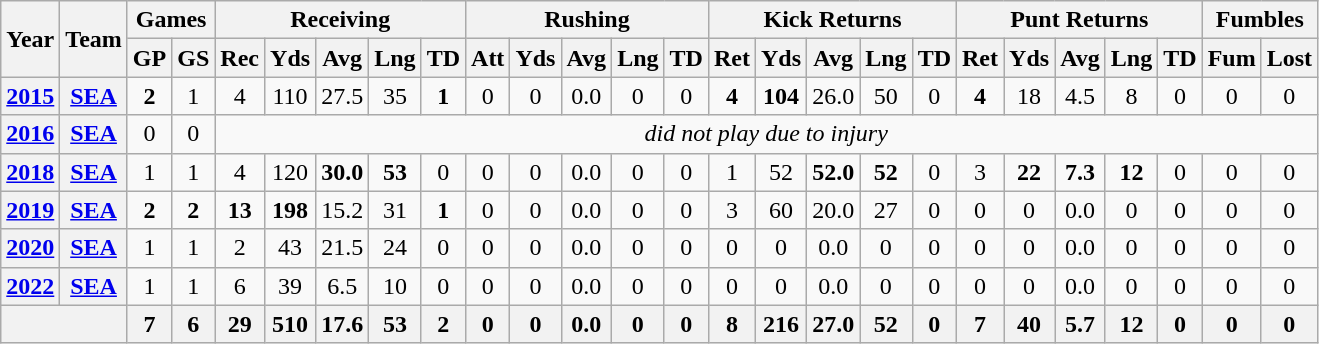<table class="wikitable" style="text-align: center;">
<tr>
<th rowspan="2">Year</th>
<th rowspan="2">Team</th>
<th colspan="2">Games</th>
<th colspan="5">Receiving</th>
<th colspan="5">Rushing</th>
<th colspan="5">Kick Returns</th>
<th colspan="5">Punt Returns</th>
<th colspan="2">Fumbles</th>
</tr>
<tr>
<th>GP</th>
<th>GS</th>
<th>Rec</th>
<th>Yds</th>
<th>Avg</th>
<th>Lng</th>
<th>TD</th>
<th>Att</th>
<th>Yds</th>
<th>Avg</th>
<th>Lng</th>
<th>TD</th>
<th>Ret</th>
<th>Yds</th>
<th>Avg</th>
<th>Lng</th>
<th>TD</th>
<th>Ret</th>
<th>Yds</th>
<th>Avg</th>
<th>Lng</th>
<th>TD</th>
<th>Fum</th>
<th>Lost</th>
</tr>
<tr>
<th><a href='#'>2015</a></th>
<th><a href='#'>SEA</a></th>
<td><strong>2</strong></td>
<td>1</td>
<td>4</td>
<td>110</td>
<td>27.5</td>
<td>35</td>
<td><strong>1</strong></td>
<td>0</td>
<td>0</td>
<td>0.0</td>
<td>0</td>
<td>0</td>
<td><strong>4</strong></td>
<td><strong>104</strong></td>
<td>26.0</td>
<td>50</td>
<td>0</td>
<td><strong>4</strong></td>
<td>18</td>
<td>4.5</td>
<td>8</td>
<td>0</td>
<td>0</td>
<td>0</td>
</tr>
<tr>
<th><a href='#'>2016</a></th>
<th><a href='#'>SEA</a></th>
<td>0</td>
<td>0</td>
<td colspan="22"><em>did not play due to injury</em></td>
</tr>
<tr>
<th><a href='#'>2018</a></th>
<th><a href='#'>SEA</a></th>
<td>1</td>
<td>1</td>
<td>4</td>
<td>120</td>
<td><strong>30.0</strong></td>
<td><strong>53</strong></td>
<td>0</td>
<td>0</td>
<td>0</td>
<td>0.0</td>
<td>0</td>
<td>0</td>
<td>1</td>
<td>52</td>
<td><strong>52.0</strong></td>
<td><strong>52</strong></td>
<td>0</td>
<td>3</td>
<td><strong>22</strong></td>
<td><strong>7.3</strong></td>
<td><strong>12</strong></td>
<td>0</td>
<td>0</td>
<td>0</td>
</tr>
<tr>
<th><a href='#'>2019</a></th>
<th><a href='#'>SEA</a></th>
<td><strong>2</strong></td>
<td><strong>2</strong></td>
<td><strong>13</strong></td>
<td><strong>198</strong></td>
<td>15.2</td>
<td>31</td>
<td><strong>1</strong></td>
<td>0</td>
<td>0</td>
<td>0.0</td>
<td>0</td>
<td>0</td>
<td>3</td>
<td>60</td>
<td>20.0</td>
<td>27</td>
<td>0</td>
<td>0</td>
<td>0</td>
<td>0.0</td>
<td>0</td>
<td>0</td>
<td>0</td>
<td>0</td>
</tr>
<tr>
<th><a href='#'>2020</a></th>
<th><a href='#'>SEA</a></th>
<td>1</td>
<td>1</td>
<td>2</td>
<td>43</td>
<td>21.5</td>
<td>24</td>
<td>0</td>
<td>0</td>
<td>0</td>
<td>0.0</td>
<td>0</td>
<td>0</td>
<td>0</td>
<td>0</td>
<td>0.0</td>
<td>0</td>
<td>0</td>
<td>0</td>
<td>0</td>
<td>0.0</td>
<td>0</td>
<td>0</td>
<td>0</td>
<td>0</td>
</tr>
<tr>
<th><a href='#'>2022</a></th>
<th><a href='#'>SEA</a></th>
<td>1</td>
<td>1</td>
<td>6</td>
<td>39</td>
<td>6.5</td>
<td>10</td>
<td>0</td>
<td>0</td>
<td>0</td>
<td>0.0</td>
<td>0</td>
<td>0</td>
<td>0</td>
<td>0</td>
<td>0.0</td>
<td>0</td>
<td>0</td>
<td>0</td>
<td>0</td>
<td>0.0</td>
<td>0</td>
<td>0</td>
<td>0</td>
<td>0</td>
</tr>
<tr>
<th colspan="2"></th>
<th>7</th>
<th>6</th>
<th>29</th>
<th>510</th>
<th>17.6</th>
<th>53</th>
<th>2</th>
<th>0</th>
<th>0</th>
<th>0.0</th>
<th>0</th>
<th>0</th>
<th>8</th>
<th>216</th>
<th>27.0</th>
<th>52</th>
<th>0</th>
<th>7</th>
<th>40</th>
<th>5.7</th>
<th>12</th>
<th>0</th>
<th>0</th>
<th>0</th>
</tr>
</table>
